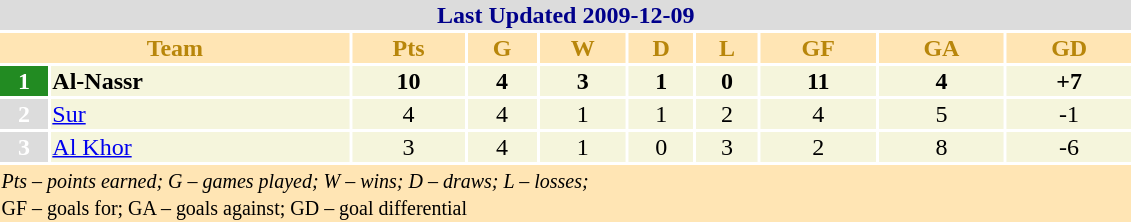<table width=60%>
<tr>
<th colspan="10" bgcolor=#DCDCDC style="color:#00008B;">Last Updated 2009-12-09</th>
</tr>
<tr>
<th colspan="2" bgcolor=#ffe5b4 style="color:#B8860B;">Team</th>
<th bgcolor=#ffe5b4 align="center" style="color:#B8860B;">Pts</th>
<th bgcolor=#ffe5b4 align="center" style="color:#B8860B;">G</th>
<th bgcolor=#ffe5b4 align="center" style="color:#B8860B;">W</th>
<th bgcolor=#ffe5b4 align="center" style="color:#B8860B;">D</th>
<th bgcolor=#ffe5b4 align="center" style="color:#B8860B;">L</th>
<th bgcolor=#ffe5b4 align="center" style="color:#B8860B;">GF</th>
<th bgcolor=#ffe5b4 align="center" style="color:#B8860B;">GA</th>
<th bgcolor=#ffe5b4 align="center" style="color:#B8860B;">GD</th>
</tr>
<tr>
<th bgcolor=#228B22 align="center" style="color:white;">1</th>
<td bgcolor=#f5f5dc> <strong>Al-Nassr</strong></td>
<td bgcolor=#f5f5dc align="center"><strong>10</strong></td>
<td bgcolor=#f5f5dc align="center"><strong>4</strong></td>
<td bgcolor=#f5f5dc align="center"><strong>3</strong></td>
<td bgcolor=#f5f5dc align="center"><strong>1</strong></td>
<td bgcolor=#f5f5dc align="center"><strong>0</strong></td>
<td bgcolor=#f5f5dc align="center"><strong>11</strong></td>
<td bgcolor=#f5f5dc align="center"><strong>4</strong></td>
<td bgcolor=#f5f5dc align="center"><strong>+7</strong></td>
</tr>
<tr>
<th bgcolor=#DCDCDC align="center" style="color:white;">2</th>
<td bgcolor=#f5f5dc> <a href='#'>Sur</a></td>
<td bgcolor=#f5f5dc align="center">4</td>
<td bgcolor=#f5f5dc align="center">4</td>
<td bgcolor=#f5f5dc align="center">1</td>
<td bgcolor=#f5f5dc align="center">1</td>
<td bgcolor=#f5f5dc align="center">2</td>
<td bgcolor=#f5f5dc align="center">4</td>
<td bgcolor=#f5f5dc align="center">5</td>
<td bgcolor=#f5f5dc align="center">-1</td>
</tr>
<tr>
<th bgcolor=#DCDCDC align="center" style="color:white;">3</th>
<td bgcolor=#f5f5dc> <a href='#'>Al Khor</a></td>
<td bgcolor=#f5f5dc align="center">3</td>
<td bgcolor=#f5f5dc align="center">4</td>
<td bgcolor=#f5f5dc align="center">1</td>
<td bgcolor=#f5f5dc align="center">0</td>
<td bgcolor=#f5f5dc align="center">3</td>
<td bgcolor=#f5f5dc align="center">2</td>
<td bgcolor=#f5f5dc align="center">8</td>
<td bgcolor=#f5f5dc align="center">-6</td>
</tr>
<tr bgcolor=#ffe5b4>
<td colspan="10"><small><em>Pts – points earned; G – games played; W – wins; D – draws; L – losses;<br> </em>GF – goals for; GA – goals against; GD – goal differential</small></td>
</tr>
</table>
